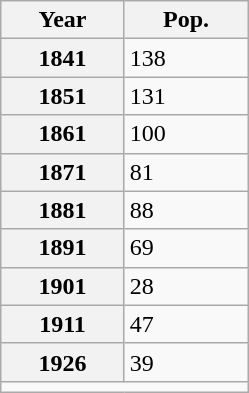<table class="wikitable" style="margin:0; border:1px solid darkgrey;">
<tr>
<th style="width:75px;">Year</th>
<th style="width:75px;">Pop.</th>
</tr>
<tr>
<th>1841</th>
<td>138  </td>
</tr>
<tr>
<th>1851</th>
<td>131  </td>
</tr>
<tr>
<th>1861</th>
<td>100 </td>
</tr>
<tr>
<th>1871</th>
<td>81 </td>
</tr>
<tr>
<th>1881</th>
<td>88 </td>
</tr>
<tr>
<th>1891</th>
<td>69 </td>
</tr>
<tr>
<th>1901</th>
<td>28 </td>
</tr>
<tr>
<th>1911</th>
<td>47 </td>
</tr>
<tr>
<th>1926</th>
<td>39 </td>
</tr>
<tr>
<td colspan="2" align="center"></td>
</tr>
</table>
